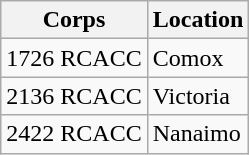<table class="wikitable">
<tr>
<th>Corps</th>
<th>Location</th>
</tr>
<tr>
<td>1726 RCACC</td>
<td>Comox</td>
</tr>
<tr>
<td>2136 RCACC</td>
<td>Victoria</td>
</tr>
<tr>
<td>2422 RCACC</td>
<td>Nanaimo</td>
</tr>
</table>
